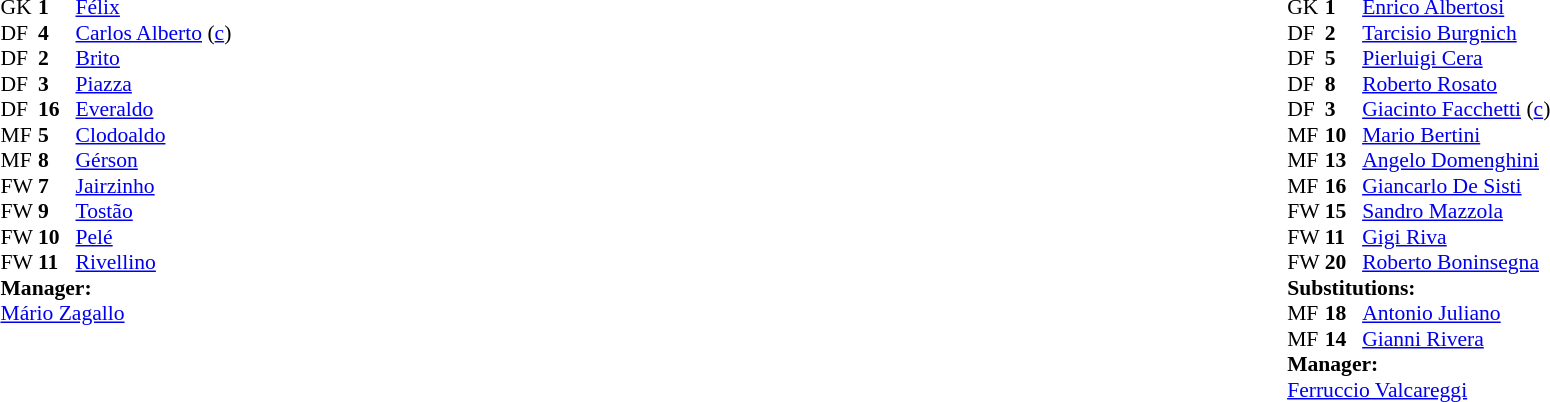<table width="100%">
<tr>
<td valign="top" width="50%"><br><table style="font-size: 90%" cellspacing="0" cellpadding="0">
<tr>
<th width="25"></th>
<th width="25"></th>
</tr>
<tr>
<td>GK</td>
<td><strong>1</strong></td>
<td><a href='#'>Félix</a></td>
</tr>
<tr>
<td>DF</td>
<td><strong>4</strong></td>
<td><a href='#'>Carlos Alberto</a> (<a href='#'>c</a>)</td>
</tr>
<tr>
<td>DF</td>
<td><strong>2</strong></td>
<td><a href='#'>Brito</a></td>
</tr>
<tr>
<td>DF</td>
<td><strong>3</strong></td>
<td><a href='#'>Piazza</a></td>
</tr>
<tr>
<td>DF</td>
<td><strong>16</strong></td>
<td><a href='#'>Everaldo</a></td>
</tr>
<tr>
<td>MF</td>
<td><strong>5</strong></td>
<td><a href='#'>Clodoaldo</a></td>
</tr>
<tr>
<td>MF</td>
<td><strong>8</strong></td>
<td><a href='#'>Gérson</a></td>
</tr>
<tr>
<td>FW</td>
<td><strong>7</strong></td>
<td><a href='#'>Jairzinho</a></td>
</tr>
<tr>
<td>FW</td>
<td><strong>9</strong></td>
<td><a href='#'>Tostão</a></td>
</tr>
<tr>
<td>FW</td>
<td><strong>10</strong></td>
<td><a href='#'>Pelé</a></td>
</tr>
<tr>
<td>FW</td>
<td><strong>11</strong></td>
<td><a href='#'>Rivellino</a></td>
<td></td>
</tr>
<tr>
<td colspan=3><strong>Manager:</strong></td>
</tr>
<tr>
<td colspan="4"> <a href='#'>Mário Zagallo</a></td>
</tr>
</table>
</td>
<td valign="top"></td>
<td valign="top" width="50%"><br><table style="font-size: 90%" cellspacing="0" cellpadding="0" align=center>
<tr>
<th width="25"></th>
<th width="25"></th>
</tr>
<tr>
<td>GK</td>
<td><strong>1</strong></td>
<td><a href='#'>Enrico Albertosi</a></td>
</tr>
<tr>
<td>DF</td>
<td><strong>2</strong></td>
<td><a href='#'>Tarcisio Burgnich</a></td>
<td></td>
</tr>
<tr>
<td>DF</td>
<td><strong>5</strong></td>
<td><a href='#'>Pierluigi Cera</a></td>
</tr>
<tr>
<td>DF</td>
<td><strong>8</strong></td>
<td><a href='#'>Roberto Rosato</a></td>
</tr>
<tr>
<td>DF</td>
<td><strong>3</strong></td>
<td><a href='#'>Giacinto Facchetti</a> (<a href='#'>c</a>)</td>
</tr>
<tr>
<td>MF</td>
<td><strong>10</strong></td>
<td><a href='#'>Mario Bertini</a></td>
<td></td>
<td></td>
</tr>
<tr>
<td>MF</td>
<td><strong>13</strong></td>
<td><a href='#'>Angelo Domenghini</a></td>
</tr>
<tr>
<td>MF</td>
<td><strong>16</strong></td>
<td><a href='#'>Giancarlo De Sisti</a></td>
</tr>
<tr>
<td>FW</td>
<td><strong>15</strong></td>
<td><a href='#'>Sandro Mazzola</a></td>
</tr>
<tr>
<td>FW</td>
<td><strong>11</strong></td>
<td><a href='#'>Gigi Riva</a></td>
</tr>
<tr>
<td>FW</td>
<td><strong>20</strong></td>
<td><a href='#'>Roberto Boninsegna</a></td>
<td></td>
<td></td>
</tr>
<tr>
<td colspan=3><strong>Substitutions:</strong></td>
</tr>
<tr>
<td>MF</td>
<td><strong>18</strong></td>
<td><a href='#'>Antonio Juliano</a></td>
<td></td>
<td></td>
</tr>
<tr>
<td>MF</td>
<td><strong>14</strong></td>
<td><a href='#'>Gianni Rivera</a></td>
<td></td>
<td></td>
</tr>
<tr>
<td colspan=3><strong>Manager:</strong></td>
</tr>
<tr>
<td colspan="4"> <a href='#'>Ferruccio Valcareggi</a></td>
</tr>
</table>
</td>
</tr>
</table>
